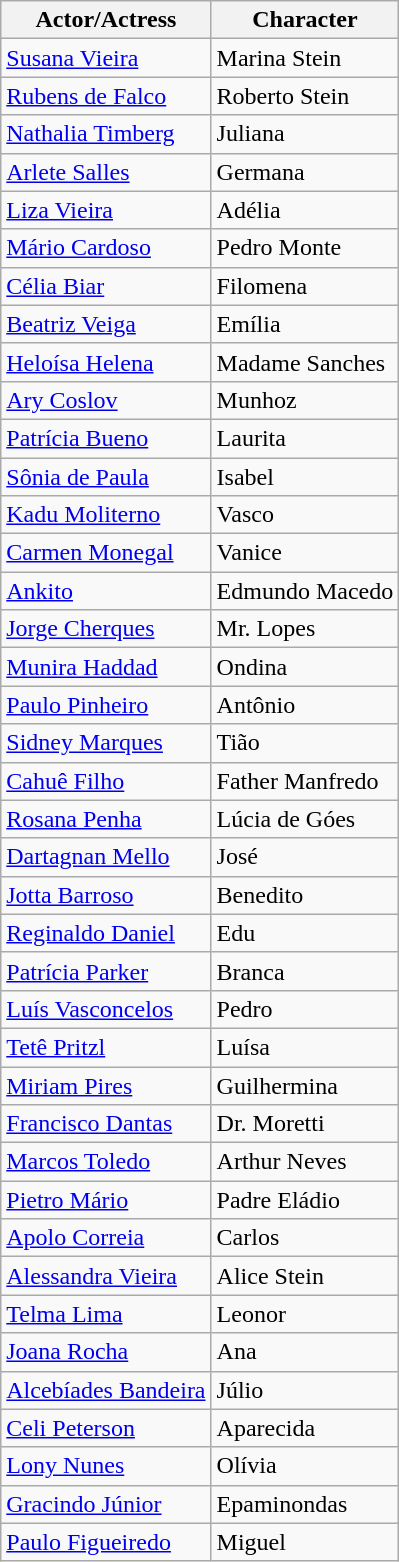<table class="wikitable sortable">
<tr>
<th>Actor/Actress</th>
<th>Character</th>
</tr>
<tr>
<td><a href='#'>Susana Vieira</a></td>
<td>Marina Stein</td>
</tr>
<tr>
<td><a href='#'>Rubens de Falco</a></td>
<td>Roberto Stein</td>
</tr>
<tr>
<td><a href='#'>Nathalia Timberg</a></td>
<td>Juliana</td>
</tr>
<tr>
<td><a href='#'>Arlete Salles</a></td>
<td>Germana</td>
</tr>
<tr>
<td><a href='#'>Liza Vieira</a></td>
<td>Adélia</td>
</tr>
<tr>
<td><a href='#'>Mário Cardoso</a></td>
<td>Pedro Monte</td>
</tr>
<tr>
<td><a href='#'>Célia Biar</a></td>
<td>Filomena</td>
</tr>
<tr>
<td><a href='#'>Beatriz Veiga</a></td>
<td>Emília</td>
</tr>
<tr>
<td><a href='#'>Heloísa Helena</a></td>
<td>Madame Sanches</td>
</tr>
<tr>
<td><a href='#'>Ary Coslov</a></td>
<td>Munhoz</td>
</tr>
<tr>
<td><a href='#'>Patrícia Bueno</a></td>
<td>Laurita</td>
</tr>
<tr>
<td><a href='#'>Sônia de Paula</a></td>
<td>Isabel</td>
</tr>
<tr>
<td><a href='#'>Kadu Moliterno</a></td>
<td>Vasco</td>
</tr>
<tr>
<td><a href='#'>Carmen Monegal</a></td>
<td>Vanice</td>
</tr>
<tr>
<td><a href='#'>Ankito</a></td>
<td>Edmundo Macedo</td>
</tr>
<tr>
<td><a href='#'>Jorge Cherques</a></td>
<td>Mr. Lopes</td>
</tr>
<tr>
<td><a href='#'>Munira Haddad</a></td>
<td>Ondina</td>
</tr>
<tr>
<td><a href='#'>Paulo Pinheiro</a></td>
<td>Antônio</td>
</tr>
<tr>
<td><a href='#'>Sidney Marques</a></td>
<td>Tião</td>
</tr>
<tr>
<td><a href='#'>Cahuê Filho</a></td>
<td>Father Manfredo</td>
</tr>
<tr>
<td><a href='#'>Rosana Penha</a></td>
<td>Lúcia de Góes</td>
</tr>
<tr>
<td><a href='#'>Dartagnan Mello</a></td>
<td>José</td>
</tr>
<tr>
<td><a href='#'>Jotta Barroso</a></td>
<td>Benedito</td>
</tr>
<tr>
<td><a href='#'>Reginaldo Daniel</a></td>
<td>Edu</td>
</tr>
<tr>
<td><a href='#'>Patrícia Parker</a></td>
<td>Branca</td>
</tr>
<tr>
<td><a href='#'>Luís Vasconcelos</a></td>
<td>Pedro</td>
</tr>
<tr>
<td><a href='#'>Tetê Pritzl</a></td>
<td>Luísa</td>
</tr>
<tr>
<td><a href='#'>Miriam Pires</a></td>
<td>Guilhermina</td>
</tr>
<tr>
<td><a href='#'>Francisco Dantas</a></td>
<td>Dr. Moretti</td>
</tr>
<tr>
<td><a href='#'>Marcos Toledo</a></td>
<td>Arthur Neves</td>
</tr>
<tr>
<td><a href='#'>Pietro Mário</a></td>
<td>Padre Eládio</td>
</tr>
<tr>
<td><a href='#'>Apolo Correia</a></td>
<td>Carlos</td>
</tr>
<tr>
<td><a href='#'>Alessandra Vieira</a></td>
<td>Alice Stein</td>
</tr>
<tr>
<td><a href='#'>Telma Lima</a></td>
<td>Leonor</td>
</tr>
<tr>
<td><a href='#'>Joana Rocha</a></td>
<td>Ana</td>
</tr>
<tr>
<td><a href='#'>Alcebíades Bandeira</a></td>
<td>Júlio</td>
</tr>
<tr>
<td><a href='#'>Celi Peterson</a></td>
<td>Aparecida</td>
</tr>
<tr>
<td><a href='#'>Lony Nunes</a></td>
<td>Olívia</td>
</tr>
<tr>
<td><a href='#'>Gracindo Júnior</a></td>
<td>Epaminondas</td>
</tr>
<tr>
<td><a href='#'>Paulo Figueiredo</a></td>
<td>Miguel</td>
</tr>
</table>
